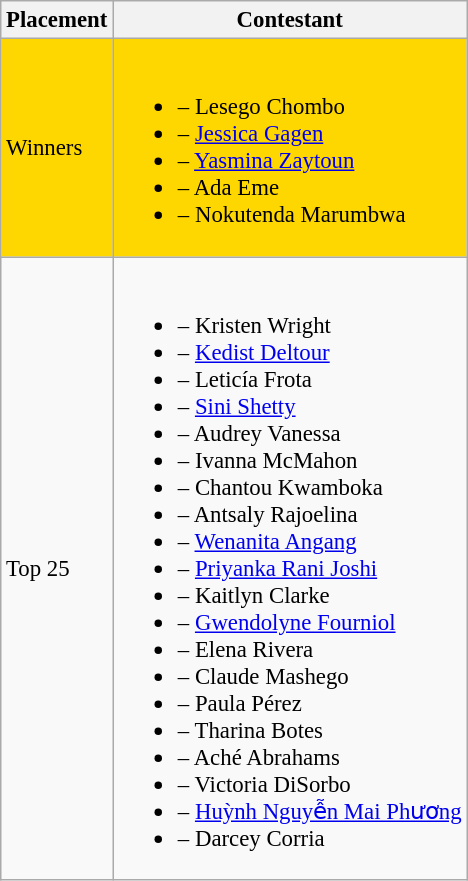<table class="wikitable sortable" style="font-size:95%;">
<tr>
<th>Placement</th>
<th>Contestant</th>
</tr>
<tr style="background:gold;">
<td>Winners</td>
<td><br><ul><li> – Lesego Chombo</li><li> – <a href='#'>Jessica Gagen</a></li><li> – <a href='#'>Yasmina Zaytoun</a></li><li> – Ada Eme</li><li> – Nokutenda Marumbwa</li></ul></td>
</tr>
<tr>
<td>Top 25</td>
<td><br><ul><li> – Kristen Wright</li><li> – <a href='#'>Kedist Deltour</a></li><li> – Leticía Frota</li><li> – <a href='#'>Sini Shetty</a></li><li> – Audrey Vanessa</li><li> – Ivanna McMahon</li><li> – Chantou Kwamboka</li><li> – Antsaly Rajoelina</li><li> – <a href='#'>Wenanita Angang</a></li><li> – <a href='#'>Priyanka Rani Joshi</a></li><li> – Kaitlyn Clarke</li><li> – <a href='#'>Gwendolyne Fourniol</a></li><li> – Elena Rivera</li><li> – Claude Mashego</li><li> – Paula Pérez</li><li> – Tharina Botes</li><li> – Aché Abrahams</li><li> – Victoria DiSorbo</li><li> – <a href='#'>Huỳnh Nguyễn Mai Phương</a></li><li> – Darcey Corria</li></ul></td>
</tr>
</table>
